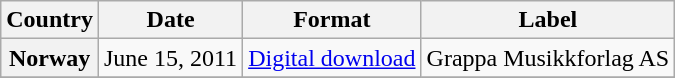<table class="wikitable plainrowheaders">
<tr>
<th scope="col">Country</th>
<th scope="col">Date</th>
<th scope="col">Format</th>
<th scope="col">Label</th>
</tr>
<tr>
<th scope="row">Norway</th>
<td>June 15, 2011</td>
<td><a href='#'>Digital download</a></td>
<td>Grappa Musikkforlag AS</td>
</tr>
<tr>
</tr>
</table>
